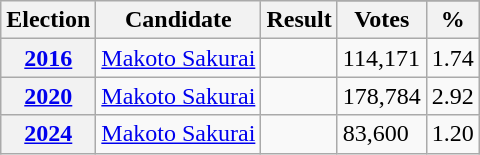<table class="wikitable">
<tr>
<th rowspan="2">Election</th>
<th rowspan="2">Candidate</th>
<th rowspan="2">Result</th>
</tr>
<tr>
<th>Votes</th>
<th>%</th>
</tr>
<tr>
<th><a href='#'>2016</a></th>
<td><a href='#'>Makoto Sakurai</a></td>
<td></td>
<td>114,171</td>
<td>1.74</td>
</tr>
<tr>
<th><a href='#'>2020</a></th>
<td><a href='#'>Makoto Sakurai</a></td>
<td></td>
<td>178,784</td>
<td>2.92</td>
</tr>
<tr>
<th><a href='#'>2024</a></th>
<td><a href='#'>Makoto Sakurai</a></td>
<td></td>
<td>83,600</td>
<td>1.20</td>
</tr>
</table>
